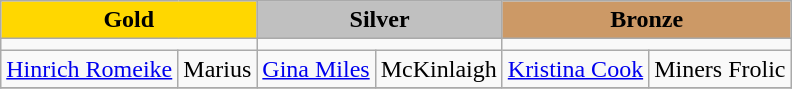<table class="wikitable">
<tr align="center">
<td colspan=2 bgcolor="gold"><strong>Gold</strong></td>
<td colspan=2 bgcolor="silver"><strong>Silver</strong></td>
<td colspan=2 bgcolor="CC9966"><strong>Bronze</strong></td>
</tr>
<tr>
<td colspan=2 align=center></td>
<td colspan=2 align=center></td>
<td colspan=2 align=center></td>
</tr>
<tr>
<td><a href='#'>Hinrich Romeike</a></td>
<td>Marius</td>
<td><a href='#'>Gina Miles</a></td>
<td>McKinlaigh</td>
<td><a href='#'>Kristina Cook</a></td>
<td>Miners Frolic</td>
</tr>
<tr>
</tr>
</table>
